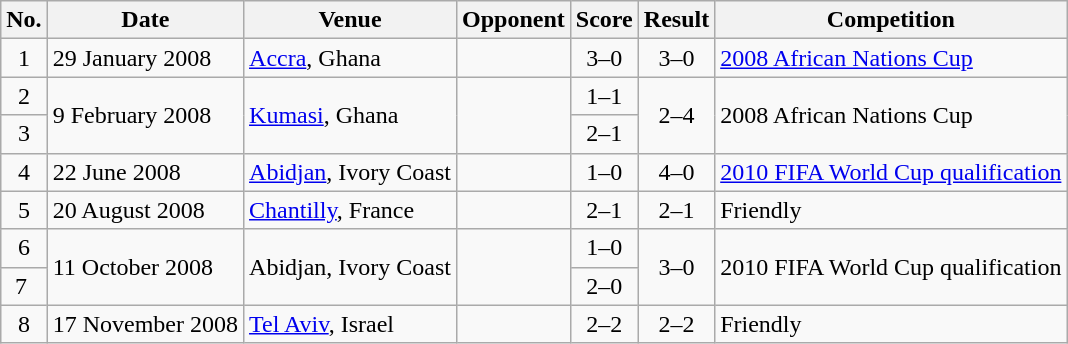<table class="wikitable sortable">
<tr>
<th scope="col">No.</th>
<th scope="col">Date</th>
<th scope="col">Venue</th>
<th scope="col">Opponent</th>
<th scope="col">Score</th>
<th scope="col">Result</th>
<th scope="col">Competition</th>
</tr>
<tr>
<td align="center">1</td>
<td>29 January 2008</td>
<td><a href='#'>Accra</a>, Ghana</td>
<td></td>
<td align="center">3–0</td>
<td align="center">3–0</td>
<td><a href='#'>2008 African Nations Cup</a></td>
</tr>
<tr>
<td align="center">2</td>
<td rowspan="2">9 February 2008</td>
<td rowspan="2"><a href='#'>Kumasi</a>, Ghana</td>
<td rowspan="2"></td>
<td align="center">1–1</td>
<td rowspan="2" align="center">2–4</td>
<td rowspan="2">2008 African Nations Cup</td>
</tr>
<tr>
<td align="center">3</td>
<td align="center">2–1</td>
</tr>
<tr>
<td align="center">4</td>
<td>22 June 2008</td>
<td><a href='#'>Abidjan</a>, Ivory Coast</td>
<td></td>
<td align="center">1–0</td>
<td align="center">4–0</td>
<td><a href='#'>2010 FIFA World Cup qualification</a></td>
</tr>
<tr>
<td align="center">5</td>
<td>20 August 2008</td>
<td><a href='#'>Chantilly</a>, France</td>
<td></td>
<td align="center">2–1</td>
<td align="center">2–1</td>
<td>Friendly</td>
</tr>
<tr>
<td align="center">6</td>
<td rowspan="2">11 October 2008</td>
<td rowspan="2">Abidjan, Ivory Coast</td>
<td rowspan="2"></td>
<td align="center">1–0</td>
<td rowspan="2" align="center">3–0</td>
<td rowspan="2">2010 FIFA World Cup qualification</td>
</tr>
<tr>
<td align="center">7 </td>
<td align="center">2–0</td>
</tr>
<tr>
<td align="center">8</td>
<td>17 November 2008</td>
<td><a href='#'>Tel Aviv</a>, Israel</td>
<td></td>
<td align="center">2–2</td>
<td align="center">2–2</td>
<td>Friendly</td>
</tr>
</table>
